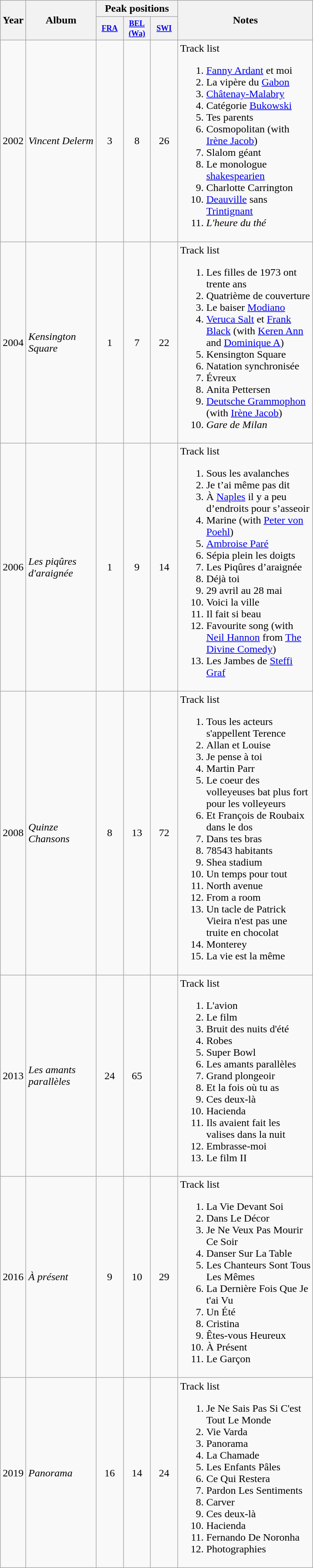<table class="wikitable">
<tr>
<th align="center" rowspan="2" width="10">Year</th>
<th align="center" rowspan="2" width="100">Album</th>
<th align="center" colspan="3" width="30">Peak positions</th>
<th align="center" rowspan="2" width="200">Notes</th>
</tr>
<tr>
<th scope="col" style="width:3em;font-size:75%;"><a href='#'>FRA</a><br></th>
<th scope="col" style="width:3em;font-size:75%;"><a href='#'>BEL <br>(Wa)</a><br></th>
<th scope="col" style="width:3em;font-size:75%;"><a href='#'>SWI</a><br></th>
</tr>
<tr>
<td align="center">2002</td>
<td><em>Vincent Delerm</em></td>
<td align="center">3</td>
<td align="center">8</td>
<td align="center">26</td>
<td>Track list<br><ol><li><a href='#'>Fanny Ardant</a> et moi</li><li>La vipère du <a href='#'>Gabon</a></li><li><a href='#'>Châtenay-Malabry</a></li><li>Catégorie <a href='#'>Bukowski</a></li><li>Tes parents</li><li>Cosmopolitan (with <a href='#'>Irène Jacob</a>)</li><li>Slalom géant</li><li>Le monologue <a href='#'>shakespearien</a></li><li>Charlotte Carrington</li><li><a href='#'>Deauville</a> sans <a href='#'>Trintignant</a></li><li><em>L'heure du thé</em></li></ol></td>
</tr>
<tr>
<td align="center">2004</td>
<td><em>Kensington Square</em></td>
<td align="center">1</td>
<td align="center">7</td>
<td align="center">22</td>
<td>Track list<br><ol><li>Les filles de 1973 ont trente ans</li><li>Quatrième de couverture</li><li>Le baiser <a href='#'>Modiano</a></li><li><a href='#'>Veruca Salt</a> et <a href='#'>Frank Black</a> (with <a href='#'>Keren Ann</a> and <a href='#'>Dominique A</a>)</li><li>Kensington Square</li><li>Natation synchronisée</li><li>Évreux</li><li>Anita Pettersen</li><li><a href='#'>Deutsche Grammophon</a> (with <a href='#'>Irène Jacob</a>)</li><li><em>Gare de Milan</em></li></ol></td>
</tr>
<tr>
<td align="center">2006</td>
<td><em>Les piqûres d'araignée</em></td>
<td align="center">1</td>
<td align="center">9</td>
<td align="center">14</td>
<td>Track list<br><ol><li>Sous les avalanches</li><li>Je t’ai même pas dit</li><li>À <a href='#'>Naples</a> il y a peu d’endroits pour s’asseoir</li><li>Marine (with <a href='#'>Peter von Poehl</a>)</li><li><a href='#'>Ambroise Paré</a></li><li>Sépia plein les doigts</li><li>Les Piqûres d’araignée</li><li>Déjà toi</li><li>29 avril au 28 mai</li><li>Voici la ville</li><li>Il fait si beau</li><li>Favourite song (with <a href='#'>Neil Hannon</a> from <a href='#'>The Divine Comedy</a>)</li><li>Les Jambes de <a href='#'>Steffi Graf</a></li></ol></td>
</tr>
<tr>
<td align="center">2008</td>
<td><em>Quinze Chansons</em></td>
<td align="center">8</td>
<td align="center">13</td>
<td align="center">72</td>
<td>Track list<br><ol><li>Tous les acteurs s'appellent Terence</li><li>Allan et Louise</li><li>Je pense à toi</li><li>Martin Parr</li><li>Le coeur des volleyeuses bat plus fort pour les volleyeurs</li><li>Et François de Roubaix dans le dos</li><li>Dans tes bras</li><li>78543 habitants</li><li>Shea stadium</li><li>Un temps pour tout</li><li>North avenue</li><li>From a room</li><li>Un tacle de Patrick Vieira n'est pas une truite en chocolat</li><li>Monterey</li><li>La vie est la même</li></ol></td>
</tr>
<tr>
<td align="center">2013</td>
<td><em>Les amants parallèles</em></td>
<td align="center">24</td>
<td align="center">65</td>
<td align="center"></td>
<td>Track list<br><ol><li>L'avion</li><li>Le film</li><li>Bruit des nuits d'été</li><li>Robes</li><li>Super Bowl</li><li>Les amants parallèles</li><li>Grand plongeoir</li><li>Et la fois où tu as</li><li>Ces deux-là</li><li>Hacienda</li><li>Ils avaient fait les valises dans la nuit</li><li>Embrasse-moi</li><li>Le film II</li></ol></td>
</tr>
<tr>
<td align="center">2016</td>
<td><em>À présent</em></td>
<td align="center">9<br></td>
<td align="center">10</td>
<td align="center">29</td>
<td>Track list<br><ol><li>La Vie Devant Soi</li><li>Dans Le Décor</li><li>Je Ne Veux Pas Mourir Ce Soir</li><li>Danser Sur La Table</li><li>Les Chanteurs Sont Tous Les Mêmes</li><li>La Dernière Fois Que Je t'ai Vu</li><li>Un Été</li><li>Cristina</li><li>Êtes-vous Heureux</li><li>À Présent</li><li>Le Garçon</li></ol></td>
</tr>
<tr>
<td align="center">2019</td>
<td><em>Panorama</em></td>
<td align="center">16<br></td>
<td align="center">14</td>
<td align="center">24</td>
<td>Track list<br><ol><li>Je Ne Sais Pas Si C'est Tout Le Monde</li><li>Vie Varda</li><li>Panorama</li><li>La Chamade</li><li>Les Enfants Pâles</li><li>Ce Qui Restera</li><li>Pardon Les Sentiments</li><li>Carver</li><li>Ces deux-là</li><li>Hacienda</li><li>Fernando De Noronha</li><li>Photographies</li></ol></td>
</tr>
</table>
